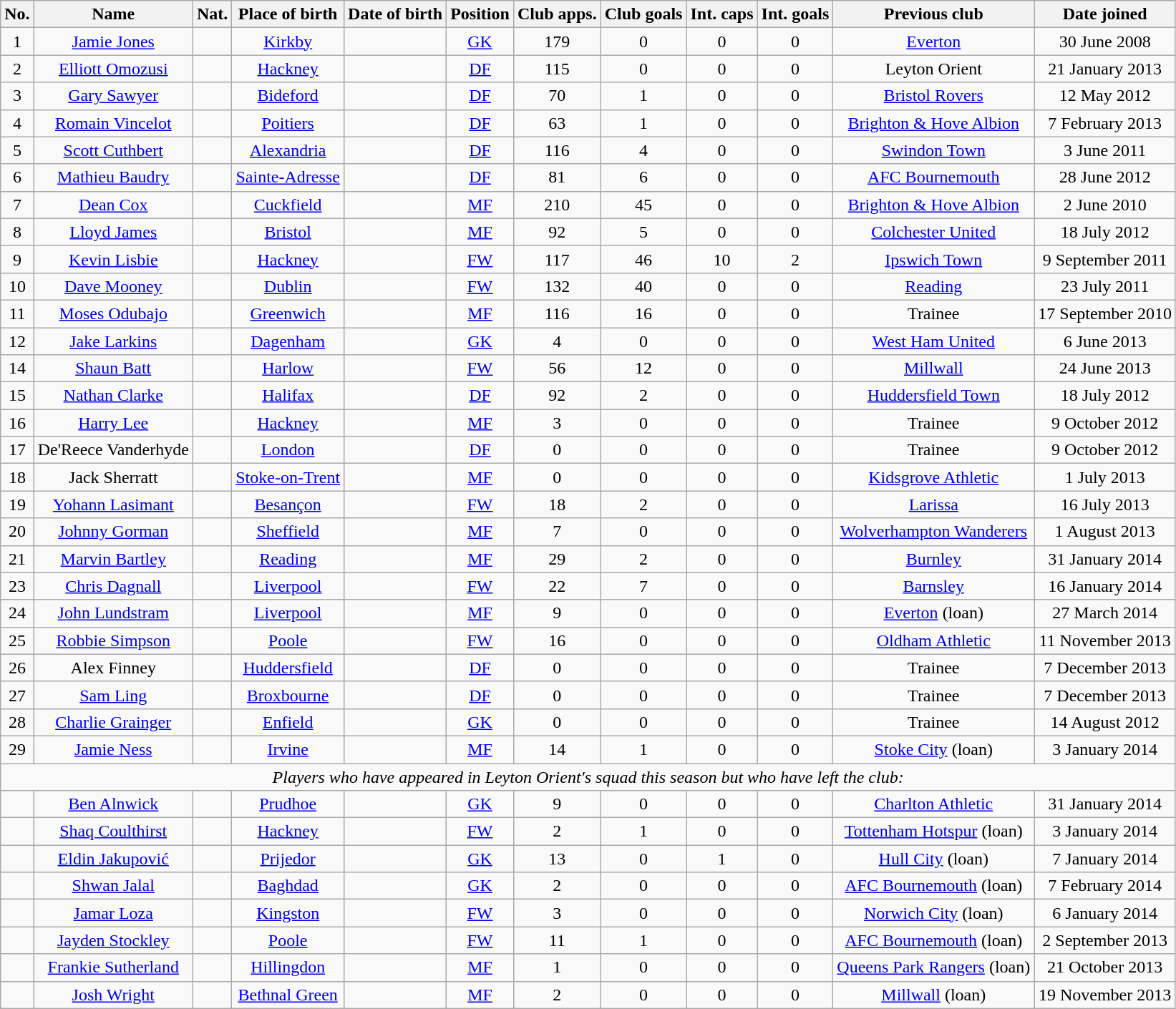<table class="wikitable"  style="text-align:center">
<tr>
<th>No.</th>
<th>Name</th>
<th>Nat.</th>
<th>Place of birth</th>
<th>Date of birth</th>
<th>Position</th>
<th>Club apps.</th>
<th>Club goals</th>
<th>Int. caps</th>
<th>Int. goals</th>
<th>Previous club</th>
<th>Date joined</th>
</tr>
<tr>
<td>1</td>
<td><a href='#'>Jamie Jones</a></td>
<td></td>
<td><a href='#'>Kirkby</a></td>
<td></td>
<td><a href='#'>GK</a></td>
<td>179</td>
<td>0</td>
<td>0</td>
<td>0</td>
<td><a href='#'>Everton</a></td>
<td>30 June 2008</td>
</tr>
<tr>
<td>2</td>
<td><a href='#'>Elliott Omozusi</a></td>
<td></td>
<td><a href='#'>Hackney</a></td>
<td></td>
<td><a href='#'>DF</a></td>
<td>115</td>
<td>0</td>
<td>0</td>
<td>0</td>
<td>Leyton Orient</td>
<td>21 January 2013</td>
</tr>
<tr>
<td>3</td>
<td><a href='#'>Gary Sawyer</a></td>
<td></td>
<td><a href='#'>Bideford</a></td>
<td></td>
<td><a href='#'>DF</a></td>
<td>70</td>
<td>1</td>
<td>0</td>
<td>0</td>
<td><a href='#'>Bristol Rovers</a></td>
<td>12 May 2012</td>
</tr>
<tr>
<td>4</td>
<td><a href='#'>Romain Vincelot</a></td>
<td></td>
<td><a href='#'>Poitiers</a></td>
<td></td>
<td><a href='#'>DF</a></td>
<td>63</td>
<td>1</td>
<td>0</td>
<td>0</td>
<td><a href='#'>Brighton & Hove Albion</a></td>
<td>7 February 2013</td>
</tr>
<tr>
<td>5</td>
<td><a href='#'>Scott Cuthbert</a></td>
<td></td>
<td><a href='#'>Alexandria</a></td>
<td></td>
<td><a href='#'>DF</a></td>
<td>116</td>
<td>4</td>
<td>0</td>
<td>0</td>
<td><a href='#'>Swindon Town</a></td>
<td>3 June 2011</td>
</tr>
<tr>
<td>6</td>
<td><a href='#'>Mathieu Baudry</a></td>
<td></td>
<td><a href='#'>Sainte-Adresse</a></td>
<td></td>
<td><a href='#'>DF</a></td>
<td>81</td>
<td>6</td>
<td>0</td>
<td>0</td>
<td><a href='#'>AFC Bournemouth</a></td>
<td>28 June 2012</td>
</tr>
<tr>
<td>7</td>
<td><a href='#'>Dean Cox</a></td>
<td></td>
<td><a href='#'>Cuckfield</a></td>
<td></td>
<td><a href='#'>MF</a></td>
<td>210</td>
<td>45</td>
<td>0</td>
<td>0</td>
<td><a href='#'>Brighton & Hove Albion</a></td>
<td>2 June 2010</td>
</tr>
<tr>
<td>8</td>
<td><a href='#'>Lloyd James</a></td>
<td></td>
<td><a href='#'>Bristol</a></td>
<td></td>
<td><a href='#'>MF</a></td>
<td>92</td>
<td>5</td>
<td>0</td>
<td>0</td>
<td><a href='#'>Colchester United</a></td>
<td>18 July 2012</td>
</tr>
<tr>
<td>9</td>
<td><a href='#'>Kevin Lisbie</a></td>
<td></td>
<td><a href='#'>Hackney</a></td>
<td></td>
<td><a href='#'>FW</a></td>
<td>117</td>
<td>46</td>
<td>10</td>
<td>2</td>
<td><a href='#'>Ipswich Town</a></td>
<td>9 September 2011</td>
</tr>
<tr>
<td>10</td>
<td><a href='#'>Dave Mooney</a></td>
<td></td>
<td><a href='#'>Dublin</a></td>
<td></td>
<td><a href='#'>FW</a></td>
<td>132</td>
<td>40</td>
<td>0</td>
<td>0</td>
<td><a href='#'>Reading</a></td>
<td>23 July 2011</td>
</tr>
<tr>
<td>11</td>
<td><a href='#'>Moses Odubajo</a></td>
<td></td>
<td><a href='#'>Greenwich</a></td>
<td></td>
<td><a href='#'>MF</a></td>
<td>116</td>
<td>16</td>
<td>0</td>
<td>0</td>
<td>Trainee</td>
<td>17 September 2010</td>
</tr>
<tr>
<td>12</td>
<td><a href='#'>Jake Larkins</a></td>
<td></td>
<td><a href='#'>Dagenham</a></td>
<td></td>
<td><a href='#'>GK</a></td>
<td>4</td>
<td>0</td>
<td>0</td>
<td>0</td>
<td><a href='#'>West Ham United</a></td>
<td>6 June 2013</td>
</tr>
<tr>
<td>14</td>
<td><a href='#'>Shaun Batt</a></td>
<td></td>
<td><a href='#'>Harlow</a></td>
<td></td>
<td><a href='#'>FW</a></td>
<td>56</td>
<td>12</td>
<td>0</td>
<td>0</td>
<td><a href='#'>Millwall</a></td>
<td>24 June 2013</td>
</tr>
<tr>
<td>15</td>
<td><a href='#'>Nathan Clarke</a></td>
<td></td>
<td><a href='#'>Halifax</a></td>
<td></td>
<td><a href='#'>DF</a></td>
<td>92</td>
<td>2</td>
<td>0</td>
<td>0</td>
<td><a href='#'>Huddersfield Town</a></td>
<td>18 July 2012</td>
</tr>
<tr>
<td>16</td>
<td><a href='#'>Harry Lee</a></td>
<td></td>
<td><a href='#'>Hackney</a></td>
<td></td>
<td><a href='#'>MF</a></td>
<td>3</td>
<td>0</td>
<td>0</td>
<td>0</td>
<td>Trainee</td>
<td>9 October 2012</td>
</tr>
<tr>
<td>17</td>
<td>De'Reece Vanderhyde</td>
<td></td>
<td><a href='#'>London</a></td>
<td></td>
<td><a href='#'>DF</a></td>
<td>0</td>
<td>0</td>
<td>0</td>
<td>0</td>
<td>Trainee</td>
<td>9 October 2012</td>
</tr>
<tr>
<td>18</td>
<td>Jack Sherratt</td>
<td></td>
<td><a href='#'>Stoke-on-Trent</a></td>
<td></td>
<td><a href='#'>MF</a></td>
<td>0</td>
<td>0</td>
<td>0</td>
<td>0</td>
<td><a href='#'>Kidsgrove Athletic</a></td>
<td>1 July 2013</td>
</tr>
<tr>
<td>19</td>
<td><a href='#'>Yohann Lasimant</a></td>
<td></td>
<td><a href='#'>Besançon</a></td>
<td></td>
<td><a href='#'>FW</a></td>
<td>18</td>
<td>2</td>
<td>0</td>
<td>0</td>
<td><a href='#'>Larissa</a></td>
<td>16 July 2013</td>
</tr>
<tr>
<td>20</td>
<td><a href='#'>Johnny Gorman</a></td>
<td></td>
<td><a href='#'>Sheffield</a></td>
<td></td>
<td><a href='#'>MF</a></td>
<td>7</td>
<td>0</td>
<td>0</td>
<td>0</td>
<td><a href='#'>Wolverhampton Wanderers</a></td>
<td>1 August 2013</td>
</tr>
<tr>
<td>21</td>
<td><a href='#'>Marvin Bartley</a></td>
<td></td>
<td><a href='#'>Reading</a></td>
<td></td>
<td><a href='#'>MF</a></td>
<td>29</td>
<td>2</td>
<td>0</td>
<td>0</td>
<td><a href='#'>Burnley</a></td>
<td>31 January 2014</td>
</tr>
<tr>
<td>23</td>
<td><a href='#'>Chris Dagnall</a></td>
<td></td>
<td><a href='#'>Liverpool</a></td>
<td></td>
<td><a href='#'>FW</a></td>
<td>22</td>
<td>7</td>
<td>0</td>
<td>0</td>
<td><a href='#'>Barnsley</a></td>
<td>16 January 2014</td>
</tr>
<tr>
<td>24</td>
<td><a href='#'>John Lundstram</a></td>
<td></td>
<td><a href='#'>Liverpool</a></td>
<td></td>
<td><a href='#'>MF</a></td>
<td>9</td>
<td>0</td>
<td>0</td>
<td>0</td>
<td><a href='#'>Everton</a> (loan)</td>
<td>27 March 2014</td>
</tr>
<tr>
<td>25</td>
<td><a href='#'>Robbie Simpson</a></td>
<td></td>
<td><a href='#'>Poole</a></td>
<td></td>
<td><a href='#'>FW</a></td>
<td>16</td>
<td>0</td>
<td>0</td>
<td>0</td>
<td><a href='#'>Oldham Athletic</a></td>
<td>11 November 2013</td>
</tr>
<tr>
<td>26</td>
<td>Alex Finney</td>
<td></td>
<td><a href='#'>Huddersfield</a></td>
<td></td>
<td><a href='#'>DF</a></td>
<td>0</td>
<td>0</td>
<td>0</td>
<td>0</td>
<td>Trainee</td>
<td>7 December 2013</td>
</tr>
<tr>
<td>27</td>
<td><a href='#'>Sam Ling</a></td>
<td></td>
<td><a href='#'>Broxbourne</a></td>
<td></td>
<td><a href='#'>DF</a></td>
<td>0</td>
<td>0</td>
<td>0</td>
<td>0</td>
<td>Trainee</td>
<td>7 December 2013</td>
</tr>
<tr>
<td>28</td>
<td><a href='#'>Charlie Grainger</a></td>
<td></td>
<td><a href='#'>Enfield</a></td>
<td></td>
<td><a href='#'>GK</a></td>
<td>0</td>
<td>0</td>
<td>0</td>
<td>0</td>
<td>Trainee</td>
<td>14 August 2012</td>
</tr>
<tr>
<td>29</td>
<td><a href='#'>Jamie Ness</a></td>
<td></td>
<td><a href='#'>Irvine</a></td>
<td></td>
<td><a href='#'>MF</a></td>
<td>14</td>
<td>1</td>
<td>0</td>
<td>0</td>
<td><a href='#'>Stoke City</a> (loan)</td>
<td>3 January 2014</td>
</tr>
<tr>
<td colspan="12"><em>Players who have appeared in Leyton Orient's squad this season but who have left the club:</em></td>
</tr>
<tr>
<td></td>
<td><a href='#'>Ben Alnwick</a></td>
<td></td>
<td><a href='#'>Prudhoe</a></td>
<td></td>
<td><a href='#'>GK</a></td>
<td>9</td>
<td>0</td>
<td>0</td>
<td>0</td>
<td><a href='#'>Charlton Athletic</a></td>
<td>31 January 2014</td>
</tr>
<tr>
<td></td>
<td><a href='#'>Shaq Coulthirst</a></td>
<td></td>
<td><a href='#'>Hackney</a></td>
<td></td>
<td><a href='#'>FW</a></td>
<td>2</td>
<td>1</td>
<td>0</td>
<td>0</td>
<td><a href='#'>Tottenham Hotspur</a> (loan)</td>
<td>3 January 2014</td>
</tr>
<tr>
<td></td>
<td><a href='#'>Eldin Jakupović</a></td>
<td></td>
<td><a href='#'>Prijedor</a></td>
<td></td>
<td><a href='#'>GK</a></td>
<td>13</td>
<td>0</td>
<td>1</td>
<td>0</td>
<td><a href='#'>Hull City</a> (loan)</td>
<td>7 January 2014</td>
</tr>
<tr>
<td></td>
<td><a href='#'>Shwan Jalal</a></td>
<td></td>
<td><a href='#'>Baghdad</a></td>
<td></td>
<td><a href='#'>GK</a></td>
<td>2</td>
<td>0</td>
<td>0</td>
<td>0</td>
<td><a href='#'>AFC Bournemouth</a> (loan)</td>
<td>7 February 2014</td>
</tr>
<tr>
<td></td>
<td><a href='#'>Jamar Loza</a></td>
<td></td>
<td><a href='#'>Kingston</a></td>
<td></td>
<td><a href='#'>FW</a></td>
<td>3</td>
<td>0</td>
<td>0</td>
<td>0</td>
<td><a href='#'>Norwich City</a> (loan)</td>
<td>6 January 2014</td>
</tr>
<tr>
<td></td>
<td><a href='#'>Jayden Stockley</a></td>
<td></td>
<td><a href='#'>Poole</a></td>
<td></td>
<td><a href='#'>FW</a></td>
<td>11</td>
<td>1</td>
<td>0</td>
<td>0</td>
<td><a href='#'>AFC Bournemouth</a> (loan)</td>
<td>2 September 2013</td>
</tr>
<tr>
<td></td>
<td><a href='#'>Frankie Sutherland</a></td>
<td></td>
<td><a href='#'>Hillingdon</a></td>
<td></td>
<td><a href='#'>MF</a></td>
<td>1</td>
<td>0</td>
<td>0</td>
<td>0</td>
<td><a href='#'>Queens Park Rangers</a> (loan)</td>
<td>21 October 2013</td>
</tr>
<tr>
<td></td>
<td><a href='#'>Josh Wright</a></td>
<td></td>
<td><a href='#'>Bethnal Green</a></td>
<td></td>
<td><a href='#'>MF</a></td>
<td>2</td>
<td>0</td>
<td>0</td>
<td>0</td>
<td><a href='#'>Millwall</a> (loan)</td>
<td>19 November 2013</td>
</tr>
</table>
